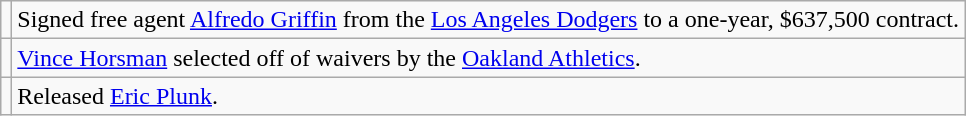<table class="wikitable">
<tr>
<td></td>
<td>Signed free agent <a href='#'>Alfredo Griffin</a> from the <a href='#'>Los Angeles Dodgers</a> to a one-year, $637,500 contract.</td>
</tr>
<tr>
<td></td>
<td><a href='#'>Vince Horsman</a> selected off of waivers by the <a href='#'>Oakland Athletics</a>.</td>
</tr>
<tr>
<td></td>
<td>Released <a href='#'>Eric Plunk</a>.</td>
</tr>
</table>
